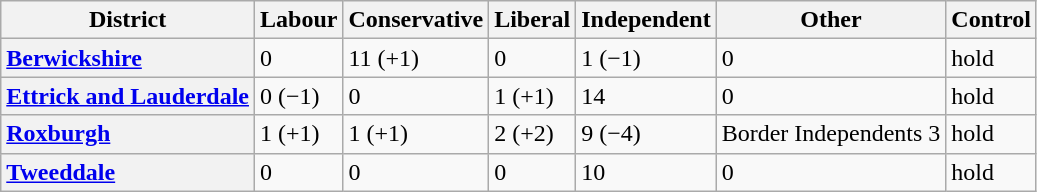<table class="wikitable">
<tr>
<th scope="col">District</th>
<th scope="col">Labour</th>
<th scope="col">Conservative</th>
<th scope="col">Liberal</th>
<th scope="col">Independent</th>
<th scope="col">Other</th>
<th scope="col" colspan=2>Control<br></th>
</tr>
<tr>
<th scope="row" style="text-align: left;"><a href='#'>Berwickshire</a></th>
<td>0</td>
<td>11 (+1)</td>
<td>0</td>
<td>1 (−1)</td>
<td>0</td>
<td> hold</td>
</tr>
<tr>
<th scope="row" style="text-align: left;"><a href='#'>Ettrick and Lauderdale</a></th>
<td>0 (−1)</td>
<td>0</td>
<td>1 (+1)</td>
<td>14</td>
<td>0</td>
<td> hold</td>
</tr>
<tr>
<th scope="row" style="text-align: left;"><a href='#'>Roxburgh</a></th>
<td>1 (+1)</td>
<td>1 (+1)</td>
<td>2 (+2)</td>
<td>9 (−4)</td>
<td>Border Independents 3</td>
<td> hold</td>
</tr>
<tr>
<th scope="row" style="text-align: left;"><a href='#'>Tweeddale</a></th>
<td>0</td>
<td>0</td>
<td>0</td>
<td>10</td>
<td>0</td>
<td> hold</td>
</tr>
</table>
